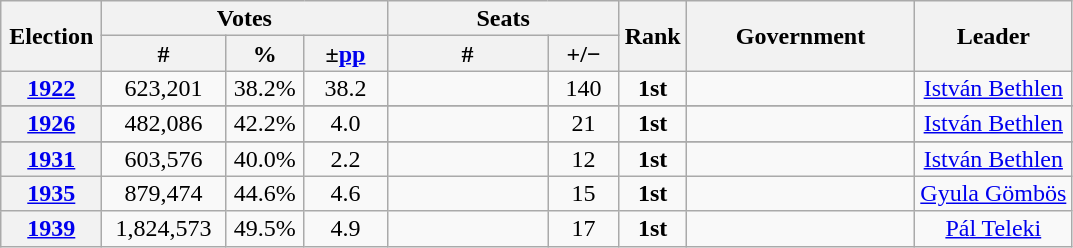<table class="wikitable" style="text-align:center; line-height:16px;">
<tr>
<th rowspan="2" style="width:60px;">Election</th>
<th colspan="3">Votes</th>
<th colspan="2">Seats</th>
<th rowspan="2" style="width:30px;">Rank</th>
<th rowspan="2" style="width:145px;">Government</th>
<th rowspan="2">Leader</th>
</tr>
<tr>
<th style="width:75px;">#</th>
<th style="width:45px;">%</th>
<th style="width:48px;">±<a href='#'>pp</a></th>
<th style="width:100px;">#</th>
<th style="width:40px;">+/−</th>
</tr>
<tr>
<th><a href='#'>1922</a></th>
<td>623,201</td>
<td>38.2%</td>
<td>38.2</td>
<td></td>
<td> 140</td>
<td><strong>1st</strong></td>
<td></td>
<td><a href='#'>István Bethlen</a></td>
</tr>
<tr>
</tr>
<tr>
<th><a href='#'>1926</a></th>
<td>482,086</td>
<td>42.2%</td>
<td>4.0</td>
<td></td>
<td> 21</td>
<td><strong>1st</strong></td>
<td></td>
<td><a href='#'>István Bethlen</a></td>
</tr>
<tr>
</tr>
<tr>
<th><a href='#'>1931</a></th>
<td>603,576</td>
<td>40.0%</td>
<td>2.2</td>
<td></td>
<td> 12</td>
<td><strong>1st</strong></td>
<td></td>
<td><a href='#'>István Bethlen</a></td>
</tr>
<tr>
<th><a href='#'>1935</a></th>
<td>879,474</td>
<td>44.6%</td>
<td>4.6</td>
<td></td>
<td> 15</td>
<td><strong>1st</strong></td>
<td></td>
<td><a href='#'>Gyula Gömbös</a></td>
</tr>
<tr>
<th><a href='#'>1939</a></th>
<td>1,824,573</td>
<td>49.5%</td>
<td>4.9</td>
<td></td>
<td> 17</td>
<td><strong>1st</strong></td>
<td></td>
<td><a href='#'>Pál Teleki</a></td>
</tr>
</table>
